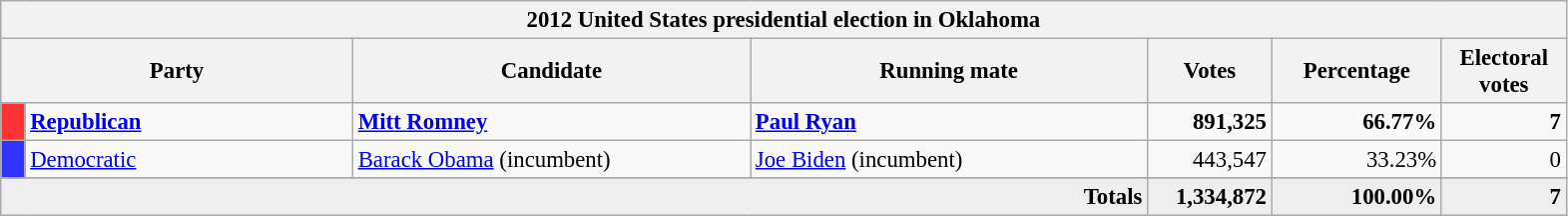<table class="wikitable" style="font-size: 95%;">
<tr>
<th colspan="7">2012 United States presidential election in Oklahoma</th>
</tr>
<tr>
<th colspan="2" style="width: 15em">Party</th>
<th style="width: 17em">Candidate</th>
<th style="width: 17em">Running mate</th>
<th style="width: 5em">Votes</th>
<th style="width: 7em">Percentage</th>
<th style="width: 5em">Electoral votes</th>
</tr>
<tr>
<th style="background-color:#FF3333; width: 3px"></th>
<td style="width: 130px"><strong><a href='#'>Republican</a></strong></td>
<td><strong><a href='#'>Mitt Romney</a></strong></td>
<td><strong><a href='#'>Paul Ryan</a></strong></td>
<td align="right"><strong>891,325</strong></td>
<td align="right"><strong>66.77%</strong></td>
<td align="right"><strong>7</strong></td>
</tr>
<tr>
<th style="background-color:#3333FF; width: 3px"></th>
<td style="width: 130px"><a href='#'>Democratic</a></td>
<td><a href='#'>Barack Obama</a> (incumbent)</td>
<td><a href='#'>Joe Biden</a> (incumbent)</td>
<td align="right">443,547</td>
<td align="right">33.23%</td>
<td align="right">0</td>
</tr>
<tr>
</tr>
<tr bgcolor="#EEEEEE">
<td colspan="4" align="right"><strong>Totals</strong></td>
<td align="right"><strong>1,334,872</strong></td>
<td align="right"><strong>100.00%</strong></td>
<td align="right"><strong>7</strong></td>
</tr>
</table>
